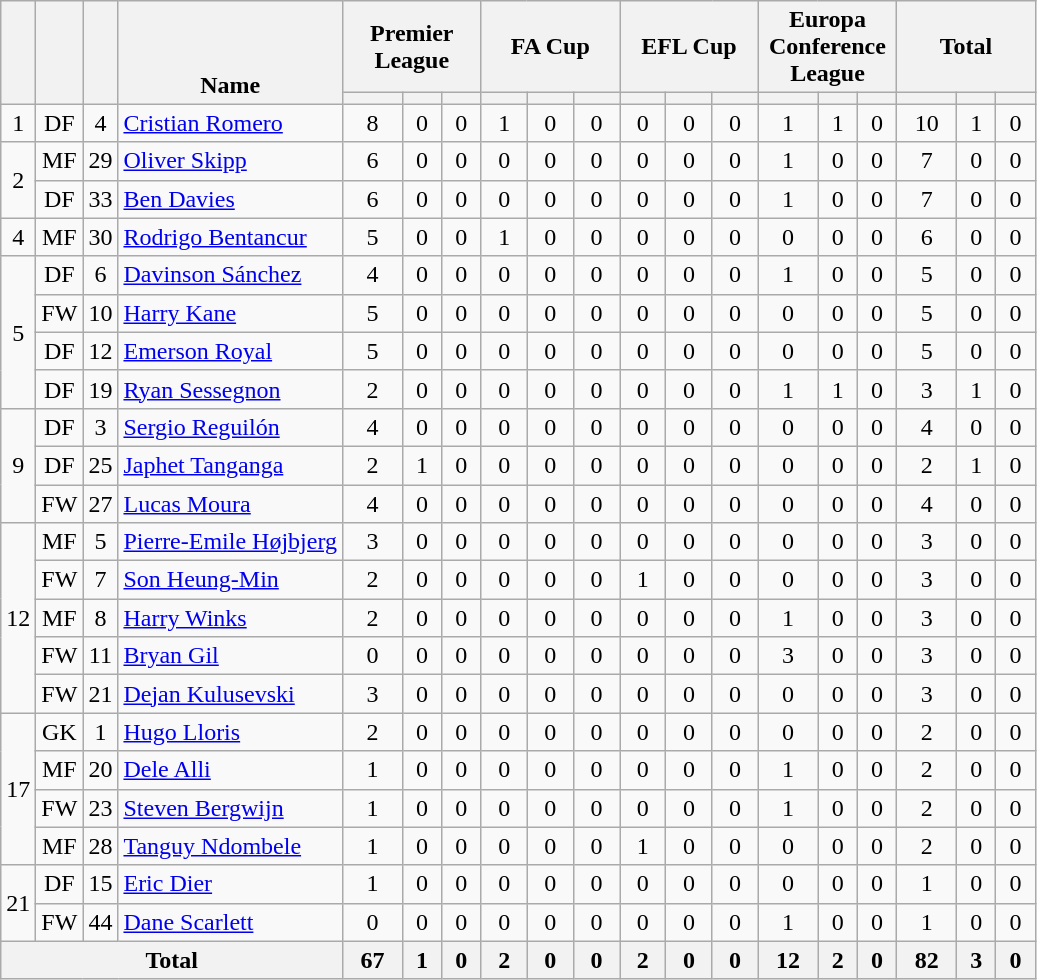<table class="wikitable sortable" style="text-align:center">
<tr>
<th rowspan="2" style="vertical-align:bottom;"></th>
<th rowspan="2" style="vertical-align:bottom;"></th>
<th rowspan="2" style="vertical-align:bottom;"></th>
<th rowspan="2" style="vertical-align:bottom;">Name</th>
<th colspan="3" style="width:85px;">Premier League</th>
<th colspan="3" style="width:85px;">FA Cup</th>
<th colspan="3" style="width:85px;">EFL Cup</th>
<th colspan="3" style="width:85px;">Europa Conference League</th>
<th colspan="3" style="width:85px;">Total</th>
</tr>
<tr>
<th></th>
<th></th>
<th></th>
<th></th>
<th></th>
<th></th>
<th></th>
<th></th>
<th></th>
<th></th>
<th></th>
<th></th>
<th></th>
<th></th>
<th></th>
</tr>
<tr>
<td>1</td>
<td>DF</td>
<td>4</td>
<td align=left> <a href='#'>Cristian Romero</a></td>
<td>8</td>
<td>0</td>
<td>0</td>
<td>1</td>
<td>0</td>
<td>0</td>
<td>0</td>
<td>0</td>
<td>0</td>
<td>1</td>
<td>1</td>
<td>0</td>
<td>10</td>
<td>1</td>
<td>0</td>
</tr>
<tr>
<td rowspan="2">2</td>
<td>MF</td>
<td>29</td>
<td align=left> <a href='#'>Oliver Skipp</a></td>
<td>6</td>
<td>0</td>
<td>0</td>
<td>0</td>
<td>0</td>
<td>0</td>
<td>0</td>
<td>0</td>
<td>0</td>
<td>1</td>
<td>0</td>
<td>0</td>
<td>7</td>
<td>0</td>
<td>0</td>
</tr>
<tr>
<td>DF</td>
<td>33</td>
<td align=left> <a href='#'>Ben Davies</a></td>
<td>6</td>
<td>0</td>
<td>0</td>
<td>0</td>
<td>0</td>
<td>0</td>
<td>0</td>
<td>0</td>
<td>0</td>
<td>1</td>
<td>0</td>
<td>0</td>
<td>7</td>
<td>0</td>
<td>0</td>
</tr>
<tr>
<td>4</td>
<td>MF</td>
<td>30</td>
<td align=left> <a href='#'>Rodrigo Bentancur</a></td>
<td>5</td>
<td>0</td>
<td>0</td>
<td>1</td>
<td>0</td>
<td>0</td>
<td>0</td>
<td>0</td>
<td>0</td>
<td>0</td>
<td>0</td>
<td>0</td>
<td>6</td>
<td>0</td>
<td>0</td>
</tr>
<tr>
<td rowspan="4">5</td>
<td>DF</td>
<td>6</td>
<td align=left> <a href='#'>Davinson Sánchez</a></td>
<td>4</td>
<td>0</td>
<td>0</td>
<td>0</td>
<td>0</td>
<td>0</td>
<td>0</td>
<td>0</td>
<td>0</td>
<td>1</td>
<td>0</td>
<td>0</td>
<td>5</td>
<td>0</td>
<td>0</td>
</tr>
<tr>
<td>FW</td>
<td>10</td>
<td align=left> <a href='#'>Harry Kane</a></td>
<td>5</td>
<td>0</td>
<td>0</td>
<td>0</td>
<td>0</td>
<td>0</td>
<td>0</td>
<td>0</td>
<td>0</td>
<td>0</td>
<td>0</td>
<td>0</td>
<td>5</td>
<td>0</td>
<td>0</td>
</tr>
<tr>
<td>DF</td>
<td>12</td>
<td align=left> <a href='#'>Emerson Royal</a></td>
<td>5</td>
<td>0</td>
<td>0</td>
<td>0</td>
<td>0</td>
<td>0</td>
<td>0</td>
<td>0</td>
<td>0</td>
<td>0</td>
<td>0</td>
<td>0</td>
<td>5</td>
<td>0</td>
<td>0</td>
</tr>
<tr>
<td>DF</td>
<td>19</td>
<td align=left> <a href='#'>Ryan Sessegnon</a></td>
<td>2</td>
<td>0</td>
<td>0</td>
<td>0</td>
<td>0</td>
<td>0</td>
<td>0</td>
<td>0</td>
<td>0</td>
<td>1</td>
<td>1</td>
<td>0</td>
<td>3</td>
<td>1</td>
<td>0</td>
</tr>
<tr>
<td rowspan="3">9</td>
<td>DF</td>
<td>3</td>
<td align=left> <a href='#'>Sergio Reguilón</a></td>
<td>4</td>
<td>0</td>
<td>0</td>
<td>0</td>
<td>0</td>
<td>0</td>
<td>0</td>
<td>0</td>
<td>0</td>
<td>0</td>
<td>0</td>
<td>0</td>
<td>4</td>
<td>0</td>
<td>0</td>
</tr>
<tr>
<td>DF</td>
<td>25</td>
<td align=left> <a href='#'>Japhet Tanganga</a></td>
<td>2</td>
<td>1</td>
<td>0</td>
<td>0</td>
<td>0</td>
<td>0</td>
<td>0</td>
<td>0</td>
<td>0</td>
<td>0</td>
<td>0</td>
<td>0</td>
<td>2</td>
<td>1</td>
<td>0</td>
</tr>
<tr>
<td>FW</td>
<td>27</td>
<td align=left> <a href='#'>Lucas Moura</a></td>
<td>4</td>
<td>0</td>
<td>0</td>
<td>0</td>
<td>0</td>
<td>0</td>
<td>0</td>
<td>0</td>
<td>0</td>
<td>0</td>
<td>0</td>
<td>0</td>
<td>4</td>
<td>0</td>
<td>0</td>
</tr>
<tr>
<td rowspan="5">12</td>
<td>MF</td>
<td>5</td>
<td align=left> <a href='#'>Pierre-Emile Højbjerg</a></td>
<td>3</td>
<td>0</td>
<td>0</td>
<td>0</td>
<td>0</td>
<td>0</td>
<td>0</td>
<td>0</td>
<td>0</td>
<td>0</td>
<td>0</td>
<td>0</td>
<td>3</td>
<td>0</td>
<td>0</td>
</tr>
<tr>
<td>FW</td>
<td>7</td>
<td align=left> <a href='#'>Son Heung-Min</a></td>
<td>2</td>
<td>0</td>
<td>0</td>
<td>0</td>
<td>0</td>
<td>0</td>
<td>1</td>
<td>0</td>
<td>0</td>
<td>0</td>
<td>0</td>
<td>0</td>
<td>3</td>
<td>0</td>
<td>0</td>
</tr>
<tr>
<td>MF</td>
<td>8</td>
<td align=left> <a href='#'>Harry Winks</a></td>
<td>2</td>
<td>0</td>
<td>0</td>
<td>0</td>
<td>0</td>
<td>0</td>
<td>0</td>
<td>0</td>
<td>0</td>
<td>1</td>
<td>0</td>
<td>0</td>
<td>3</td>
<td>0</td>
<td>0</td>
</tr>
<tr>
<td>FW</td>
<td>11</td>
<td align=left> <a href='#'>Bryan Gil</a></td>
<td>0</td>
<td>0</td>
<td>0</td>
<td>0</td>
<td>0</td>
<td>0</td>
<td>0</td>
<td>0</td>
<td>0</td>
<td>3</td>
<td>0</td>
<td>0</td>
<td>3</td>
<td>0</td>
<td>0</td>
</tr>
<tr>
<td>FW</td>
<td>21</td>
<td align=left> <a href='#'>Dejan Kulusevski</a></td>
<td>3</td>
<td>0</td>
<td>0</td>
<td>0</td>
<td>0</td>
<td>0</td>
<td>0</td>
<td>0</td>
<td>0</td>
<td>0</td>
<td>0</td>
<td>0</td>
<td>3</td>
<td>0</td>
<td>0</td>
</tr>
<tr>
<td rowspan="4">17</td>
<td>GK</td>
<td>1</td>
<td align=left> <a href='#'>Hugo Lloris</a></td>
<td>2</td>
<td>0</td>
<td>0</td>
<td>0</td>
<td>0</td>
<td>0</td>
<td>0</td>
<td>0</td>
<td>0</td>
<td>0</td>
<td>0</td>
<td>0</td>
<td>2</td>
<td>0</td>
<td>0</td>
</tr>
<tr>
<td>MF</td>
<td>20</td>
<td align=left> <a href='#'>Dele Alli</a></td>
<td>1</td>
<td>0</td>
<td>0</td>
<td>0</td>
<td>0</td>
<td>0</td>
<td>0</td>
<td>0</td>
<td>0</td>
<td>1</td>
<td>0</td>
<td>0</td>
<td>2</td>
<td>0</td>
<td>0</td>
</tr>
<tr>
<td>FW</td>
<td>23</td>
<td align=left> <a href='#'>Steven Bergwijn</a></td>
<td>1</td>
<td>0</td>
<td>0</td>
<td>0</td>
<td>0</td>
<td>0</td>
<td>0</td>
<td>0</td>
<td>0</td>
<td>1</td>
<td>0</td>
<td>0</td>
<td>2</td>
<td>0</td>
<td>0</td>
</tr>
<tr>
<td>MF</td>
<td>28</td>
<td align=left> <a href='#'>Tanguy Ndombele</a></td>
<td>1</td>
<td>0</td>
<td>0</td>
<td>0</td>
<td>0</td>
<td>0</td>
<td>1</td>
<td>0</td>
<td>0</td>
<td>0</td>
<td>0</td>
<td>0</td>
<td>2</td>
<td>0</td>
<td>0</td>
</tr>
<tr>
<td rowspan="2">21</td>
<td>DF</td>
<td>15</td>
<td align=left> <a href='#'>Eric Dier</a></td>
<td>1</td>
<td>0</td>
<td>0</td>
<td>0</td>
<td>0</td>
<td>0</td>
<td>0</td>
<td>0</td>
<td>0</td>
<td>0</td>
<td>0</td>
<td>0</td>
<td>1</td>
<td>0</td>
<td>0</td>
</tr>
<tr>
<td>FW</td>
<td>44</td>
<td align=left> <a href='#'>Dane Scarlett</a></td>
<td>0</td>
<td>0</td>
<td>0</td>
<td>0</td>
<td>0</td>
<td>0</td>
<td>0</td>
<td>0</td>
<td>0</td>
<td>1</td>
<td>0</td>
<td>0</td>
<td>1</td>
<td>0</td>
<td>0</td>
</tr>
<tr>
<th colspan="4">Total</th>
<th>67</th>
<th>1</th>
<th>0</th>
<th>2</th>
<th>0</th>
<th>0</th>
<th>2</th>
<th>0</th>
<th>0</th>
<th>12</th>
<th>2</th>
<th>0</th>
<th>82</th>
<th>3</th>
<th>0</th>
</tr>
</table>
